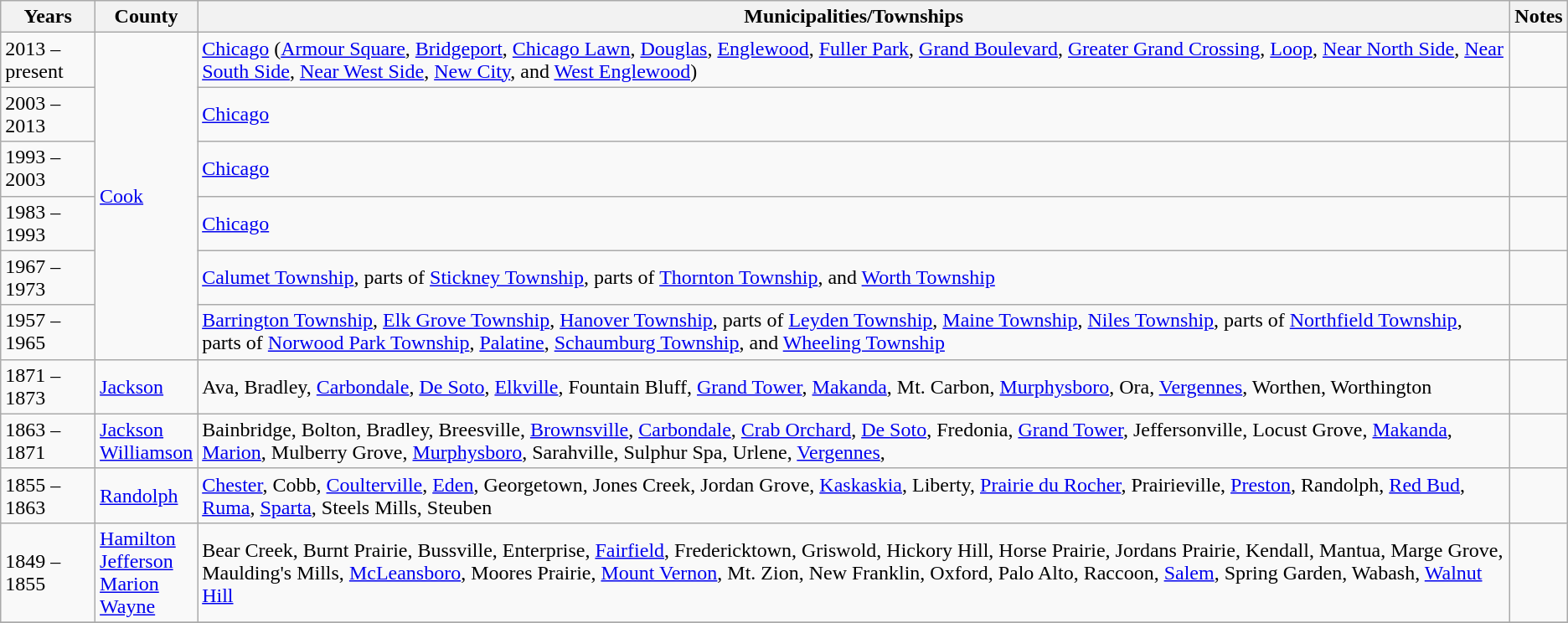<table class=wikitable>
<tr valign=bottom>
<th>Years</th>
<th>County</th>
<th>Municipalities/Townships</th>
<th>Notes</th>
</tr>
<tr>
<td>2013 – present</td>
<td rowspan=6><a href='#'>Cook</a></td>
<td><a href='#'>Chicago</a> (<a href='#'>Armour Square</a>, <a href='#'>Bridgeport</a>, <a href='#'>Chicago Lawn</a>, <a href='#'>Douglas</a>, <a href='#'>Englewood</a>, <a href='#'>Fuller Park</a>, <a href='#'>Grand Boulevard</a>, <a href='#'>Greater Grand Crossing</a>, <a href='#'>Loop</a>, <a href='#'>Near North Side</a>, <a href='#'>Near South Side</a>, <a href='#'>Near West Side</a>, <a href='#'>New City</a>, and <a href='#'>West Englewood</a>)</td>
<td></td>
</tr>
<tr>
<td>2003 – 2013</td>
<td><a href='#'>Chicago</a></td>
<td></td>
</tr>
<tr>
<td>1993 – 2003</td>
<td><a href='#'>Chicago</a></td>
<td></td>
</tr>
<tr>
<td>1983 – 1993</td>
<td><a href='#'>Chicago</a></td>
<td></td>
</tr>
<tr>
<td>1967 – 1973</td>
<td><a href='#'>Calumet Township</a>, parts of <a href='#'>Stickney Township</a>, parts of <a href='#'>Thornton Township</a>, and <a href='#'>Worth Township</a></td>
<td></td>
</tr>
<tr>
<td>1957 – 1965</td>
<td><a href='#'>Barrington Township</a>, <a href='#'>Elk Grove Township</a>, <a href='#'>Hanover Township</a>, parts of <a href='#'>Leyden Township</a>, <a href='#'>Maine Township</a>, <a href='#'>Niles Township</a>, parts of <a href='#'>Northfield Township</a>, parts of <a href='#'>Norwood Park Township</a>, <a href='#'>Palatine</a>, <a href='#'>Schaumburg Township</a>, and <a href='#'>Wheeling Township</a></td>
<td></td>
</tr>
<tr>
<td>1871 – 1873</td>
<td><a href='#'>Jackson</a></td>
<td>Ava, Bradley, <a href='#'>Carbondale</a>, <a href='#'>De Soto</a>, <a href='#'>Elkville</a>, Fountain Bluff, <a href='#'>Grand Tower</a>, <a href='#'>Makanda</a>, Mt. Carbon, <a href='#'>Murphysboro</a>, Ora, <a href='#'>Vergennes</a>, Worthen, Worthington</td>
<td></td>
</tr>
<tr>
<td>1863 – 1871</td>
<td><a href='#'>Jackson</a><br><a href='#'>Williamson</a></td>
<td>Bainbridge, Bolton, Bradley, Breesville, <a href='#'>Brownsville</a>, <a href='#'>Carbondale</a>, <a href='#'>Crab Orchard</a>, <a href='#'>De Soto</a>, Fredonia, <a href='#'>Grand Tower</a>, Jeffersonville, Locust Grove, <a href='#'>Makanda</a>, <a href='#'>Marion</a>, Mulberry Grove, <a href='#'>Murphysboro</a>, Sarahville, Sulphur Spa, Urlene, <a href='#'>Vergennes</a>,</td>
<td></td>
</tr>
<tr>
<td>1855 – 1863</td>
<td><a href='#'>Randolph</a></td>
<td><a href='#'>Chester</a>, Cobb, <a href='#'>Coulterville</a>, <a href='#'>Eden</a>, Georgetown, Jones Creek, Jordan Grove, <a href='#'>Kaskaskia</a>, Liberty, <a href='#'>Prairie du Rocher</a>, Prairieville, <a href='#'>Preston</a>, Randolph, <a href='#'>Red Bud</a>, <a href='#'>Ruma</a>, <a href='#'>Sparta</a>, Steels Mills, Steuben</td>
<td></td>
</tr>
<tr>
<td>1849 – 1855</td>
<td><a href='#'>Hamilton</a><br><a href='#'>Jefferson</a><br><a href='#'>Marion</a><br><a href='#'>Wayne</a></td>
<td>Bear Creek, Burnt Prairie, Bussville, Enterprise, <a href='#'>Fairfield</a>, Fredericktown, Griswold, Hickory Hill, Horse Prairie, Jordans Prairie, Kendall, Mantua, Marge Grove, Maulding's Mills, <a href='#'>McLeansboro</a>, Moores Prairie, <a href='#'>Mount Vernon</a>, Mt. Zion, New Franklin, Oxford, Palo Alto, Raccoon, <a href='#'>Salem</a>, Spring Garden, Wabash, <a href='#'>Walnut Hill</a></td>
<td></td>
</tr>
<tr>
</tr>
</table>
